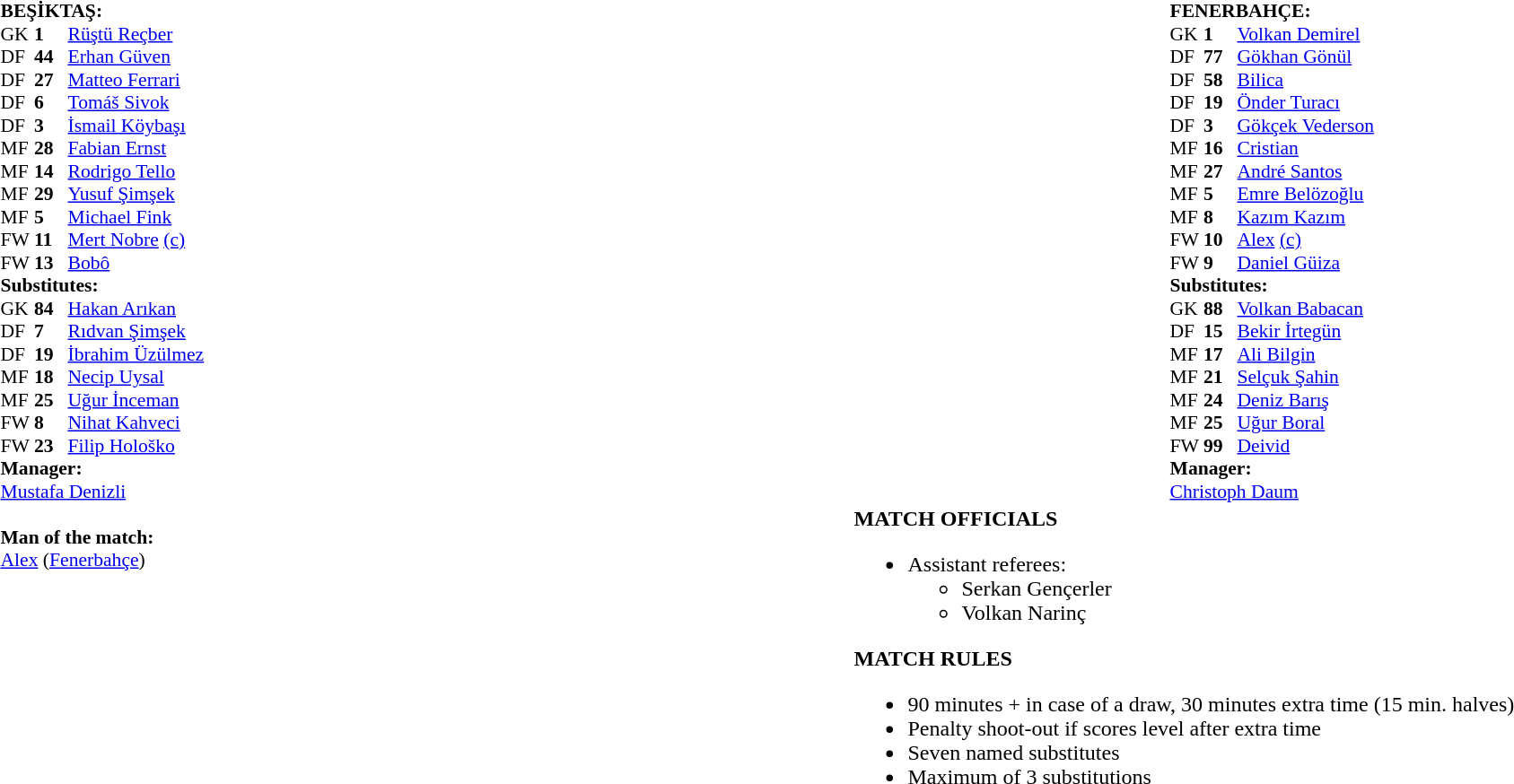<table width="100%">
<tr>
<td valign="top" width="50%"><br><table style="font-size:90%" cellspacing="0" cellpadding="0">
<tr>
<td colspan=4><strong>BEŞİKTAŞ:</strong></td>
</tr>
<tr>
<th width=25></th>
<th width=25></th>
</tr>
<tr>
<td>GK</td>
<td><strong>1</strong></td>
<td>  <a href='#'>Rüştü Reçber</a></td>
</tr>
<tr>
<td>DF</td>
<td><strong>44</strong></td>
<td>  <a href='#'>Erhan Güven</a></td>
<td></td>
<td></td>
</tr>
<tr>
<td>DF</td>
<td><strong>27</strong></td>
<td>  <a href='#'>Matteo Ferrari</a></td>
</tr>
<tr>
<td>DF</td>
<td><strong>6</strong></td>
<td>  <a href='#'>Tomáš Sivok</a></td>
<td></td>
</tr>
<tr>
<td>DF</td>
<td><strong>3</strong></td>
<td>  <a href='#'>İsmail Köybaşı</a></td>
</tr>
<tr>
<td>MF</td>
<td><strong>28</strong></td>
<td>  <a href='#'>Fabian Ernst</a></td>
</tr>
<tr>
<td>MF</td>
<td><strong>14</strong></td>
<td> <a href='#'>Rodrigo Tello</a></td>
<td></td>
<td></td>
</tr>
<tr>
<td>MF</td>
<td><strong>29</strong></td>
<td> <a href='#'>Yusuf Şimşek</a></td>
<td></td>
<td></td>
</tr>
<tr>
<td>MF</td>
<td><strong>5</strong></td>
<td> <a href='#'>Michael Fink</a></td>
</tr>
<tr>
<td>FW</td>
<td><strong>11</strong></td>
<td>  <a href='#'>Mert Nobre</a> <a href='#'>(c)</a></td>
</tr>
<tr>
<td>FW</td>
<td><strong>13</strong></td>
<td> <a href='#'>Bobô</a></td>
<td></td>
</tr>
<tr>
<td colspan=3><strong>Substitutes:</strong></td>
</tr>
<tr>
<td>GK</td>
<td><strong>84</strong></td>
<td>  <a href='#'>Hakan Arıkan</a></td>
</tr>
<tr>
<td>DF</td>
<td><strong>7</strong></td>
<td>  <a href='#'>Rıdvan Şimşek</a></td>
<td></td>
<td></td>
</tr>
<tr>
<td>DF</td>
<td><strong>19</strong></td>
<td>  <a href='#'>İbrahim Üzülmez</a></td>
</tr>
<tr>
<td>MF</td>
<td><strong>18</strong></td>
<td>  <a href='#'>Necip Uysal</a></td>
</tr>
<tr>
<td>MF</td>
<td><strong>25</strong></td>
<td>   <a href='#'>Uğur İnceman</a></td>
</tr>
<tr>
<td>FW</td>
<td><strong>8</strong></td>
<td>  <a href='#'>Nihat Kahveci</a></td>
<td></td>
<td></td>
</tr>
<tr>
<td>FW</td>
<td><strong>23</strong></td>
<td>  <a href='#'>Filip Hološko</a></td>
<td></td>
<td></td>
</tr>
<tr>
<td colspan=3><strong>Manager:</strong></td>
</tr>
<tr>
<td colspan=4> <a href='#'>Mustafa Denizli</a><br><br></td>
</tr>
<tr>
<td colspan=3><strong>Man of the match:</strong></td>
</tr>
<tr>
<td colspan=4> <a href='#'>Alex</a> (<a href='#'>Fenerbahçe</a>)</td>
</tr>
<tr>
</tr>
</table>
</td>
<td valign="top" width="50%"><br><table style="font-size:90%" cellspacing="0" cellpadding="0" align=center>
<tr>
<td colspan=4><strong>FENERBAHÇE:</strong></td>
</tr>
<tr>
<th width=25></th>
<th width=25></th>
</tr>
<tr>
<td>GK</td>
<td><strong>1</strong></td>
<td> <a href='#'>Volkan Demirel</a></td>
</tr>
<tr>
<td>DF</td>
<td><strong>77</strong></td>
<td> <a href='#'>Gökhan Gönül</a></td>
</tr>
<tr>
<td>DF</td>
<td><strong>58</strong></td>
<td> <a href='#'>Bilica</a></td>
<td></td>
</tr>
<tr>
<td>DF</td>
<td><strong>19</strong></td>
<td>  <a href='#'>Önder Turacı</a></td>
</tr>
<tr>
<td>DF</td>
<td><strong>3</strong></td>
<td>  <a href='#'>Gökçek Vederson</a></td>
</tr>
<tr>
<td>MF</td>
<td><strong>16</strong></td>
<td> <a href='#'>Cristian</a></td>
</tr>
<tr>
<td>MF</td>
<td><strong>27</strong></td>
<td>  <a href='#'>André Santos</a></td>
<td></td>
<td></td>
</tr>
<tr>
<td>MF</td>
<td><strong>5</strong></td>
<td>  <a href='#'>Emre Belözoğlu</a></td>
<td></td>
<td></td>
</tr>
<tr>
<td>MF</td>
<td><strong>8</strong></td>
<td>  <a href='#'>Kazım Kazım</a></td>
<td></td>
<td></td>
</tr>
<tr>
<td>FW</td>
<td><strong>10</strong></td>
<td>  <a href='#'>Alex</a> <a href='#'>(c)</a></td>
</tr>
<tr>
<td>FW</td>
<td><strong>9</strong></td>
<td>  <a href='#'>Daniel Güiza</a></td>
</tr>
<tr>
<td colspan=3><strong>Substitutes:</strong></td>
</tr>
<tr>
<td>GK</td>
<td><strong>88</strong></td>
<td>  <a href='#'>Volkan Babacan</a></td>
</tr>
<tr>
<td>DF</td>
<td><strong>15</strong></td>
<td> <a href='#'>Bekir İrtegün</a></td>
</tr>
<tr>
<td>MF</td>
<td><strong>17</strong></td>
<td>   <a href='#'>Ali Bilgin</a></td>
</tr>
<tr>
<td>MF</td>
<td><strong>21</strong></td>
<td>  <a href='#'>Selçuk Şahin</a></td>
<td></td>
<td></td>
</tr>
<tr>
<td>MF</td>
<td><strong>24</strong></td>
<td>   <a href='#'>Deniz Barış</a></td>
</tr>
<tr>
<td>MF</td>
<td><strong>25</strong></td>
<td>  <a href='#'>Uğur Boral</a></td>
<td></td>
<td></td>
</tr>
<tr>
<td>FW</td>
<td><strong>99</strong></td>
<td>  <a href='#'>Deivid</a></td>
<td></td>
<td></td>
</tr>
<tr>
<td colspan=3><strong>Manager:</strong></td>
</tr>
<tr>
<td colspan=4> <a href='#'>Christoph Daum</a></td>
</tr>
</table>
<table>
<tr>
<td><strong>MATCH OFFICIALS</strong><br><ul><li>Assistant referees:<ul><li>Serkan Gençerler</li><li>Volkan Narinç</li></ul></li></ul><strong>MATCH RULES</strong><ul><li>90 minutes + in case of a draw, 30 minutes extra time (15 min. halves)</li><li>Penalty shoot-out if scores level after extra time</li><li>Seven named substitutes</li><li>Maximum of 3 substitutions</li></ul></td>
</tr>
</table>
</td>
</tr>
</table>
